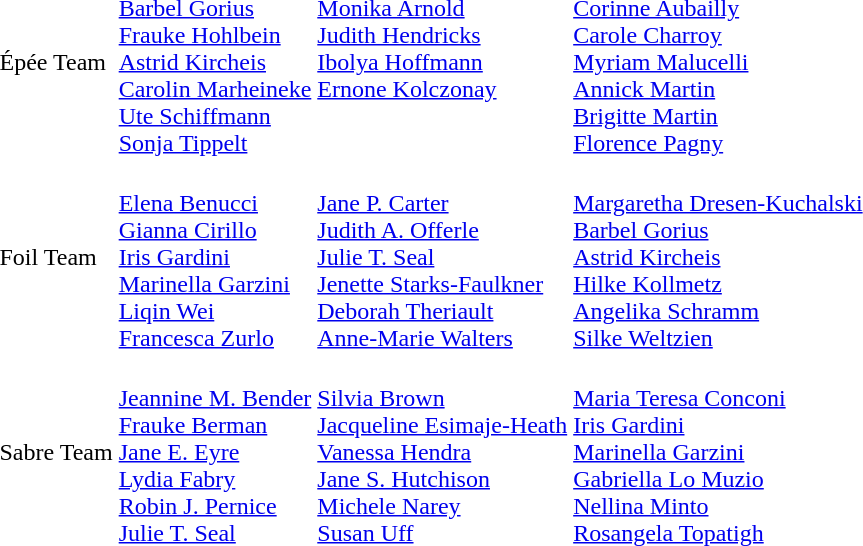<table>
<tr>
<td>Épée Team</td>
<td><br><a href='#'>Barbel Gorius</a><br><a href='#'>Frauke Hohlbein</a><br><a href='#'>Astrid Kircheis</a><br><a href='#'>Carolin Marheineke</a><br><a href='#'>Ute Schiffmann</a><br><a href='#'>Sonja Tippelt</a></td>
<td valign=top><br><a href='#'>Monika Arnold</a><br><a href='#'>Judith Hendricks</a><br><a href='#'>Ibolya Hoffmann</a><br><a href='#'>Ernone Kolczonay</a></td>
<td><br><a href='#'>Corinne Aubailly</a><br><a href='#'>Carole Charroy</a><br><a href='#'>Myriam Malucelli</a><br><a href='#'>Annick Martin</a><br><a href='#'>Brigitte Martin</a><br><a href='#'>Florence Pagny</a></td>
</tr>
<tr>
<td>Foil Team</td>
<td><br><a href='#'>Elena Benucci</a><br><a href='#'>Gianna Cirillo</a><br><a href='#'>Iris Gardini</a><br><a href='#'>Marinella Garzini</a><br><a href='#'>Liqin Wei</a><br><a href='#'>Francesca Zurlo</a></td>
<td><br><a href='#'>Jane P. Carter</a><br><a href='#'>Judith A. Offerle</a><br><a href='#'>Julie T. Seal</a><br><a href='#'>Jenette Starks-Faulkner</a><br><a href='#'>Deborah Theriault</a><br><a href='#'>Anne-Marie Walters</a></td>
<td><br><a href='#'>Margaretha Dresen-Kuchalski</a><br><a href='#'>Barbel Gorius</a><br><a href='#'>Astrid Kircheis</a><br><a href='#'>Hilke Kollmetz</a><br><a href='#'>Angelika Schramm</a><br><a href='#'>Silke Weltzien</a></td>
</tr>
<tr>
<td>Sabre Team</td>
<td><br><a href='#'>Jeannine M. Bender</a><br><a href='#'>Frauke Berman</a><br><a href='#'>Jane E. Eyre</a><br><a href='#'>Lydia Fabry</a><br><a href='#'>Robin J. Pernice</a><br><a href='#'>Julie T. Seal</a></td>
<td><br><a href='#'>Silvia Brown</a><br><a href='#'>Jacqueline Esimaje-Heath</a><br><a href='#'>Vanessa Hendra</a><br><a href='#'>Jane S. Hutchison</a><br><a href='#'>Michele Narey</a><br><a href='#'>Susan Uff</a></td>
<td><br><a href='#'>Maria Teresa Conconi</a><br><a href='#'>Iris Gardini</a><br><a href='#'>Marinella Garzini</a><br><a href='#'>Gabriella Lo Muzio</a><br><a href='#'>Nellina Minto</a><br><a href='#'>Rosangela Topatigh</a></td>
</tr>
</table>
